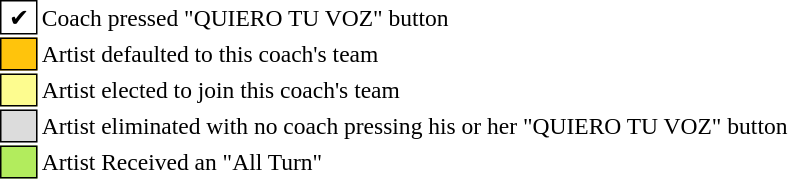<table class="toccolours" style="font-size: 98%; white-space: nowrap">
<tr>
<td style="background:white; border:1px solid black"> ✔ </td>
<td>Coach pressed "QUIERO TU VOZ" button</td>
</tr>
<tr>
<td style="background:#FFC40C; border: 1px solid black">  </td>
<td>Artist defaulted to this coach's team</td>
</tr>
<tr>
<td style="background:#fdfc8f; border: 1px solid black">  </td>
<td>Artist elected to join this coach's team</td>
</tr>
<tr>
<td style="background:#DCDCDC; border: 1px solid black">  </td>
<td>Artist eliminated with no coach pressing his or her "QUIERO TU VOZ" button</td>
</tr>
<tr>
<td style="background:#B2EC5D; border: 1px solid black">  </td>
<td>Artist Received an "All Turn"</td>
</tr>
</table>
